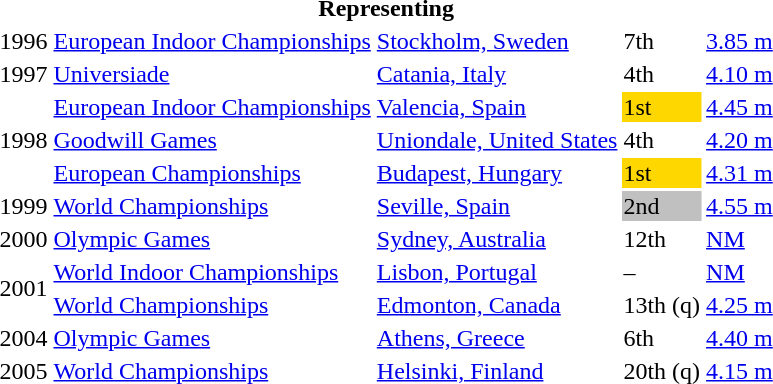<table>
<tr>
<th colspan="5">Representing </th>
</tr>
<tr>
<td>1996</td>
<td><a href='#'>European Indoor Championships</a></td>
<td><a href='#'>Stockholm, Sweden</a></td>
<td>7th</td>
<td><a href='#'>3.85 m</a></td>
</tr>
<tr>
<td>1997</td>
<td><a href='#'>Universiade</a></td>
<td><a href='#'>Catania, Italy</a></td>
<td>4th</td>
<td><a href='#'>4.10 m</a></td>
</tr>
<tr>
<td rowspan="3">1998</td>
<td><a href='#'>European Indoor Championships</a></td>
<td><a href='#'>Valencia, Spain</a></td>
<td bgcolor="gold">1st</td>
<td><a href='#'>4.45 m</a></td>
</tr>
<tr>
<td><a href='#'>Goodwill Games</a></td>
<td><a href='#'>Uniondale, United States</a></td>
<td>4th</td>
<td><a href='#'>4.20 m</a></td>
</tr>
<tr>
<td><a href='#'>European Championships</a></td>
<td><a href='#'>Budapest, Hungary</a></td>
<td bgcolor="gold">1st</td>
<td><a href='#'>4.31 m</a></td>
</tr>
<tr>
<td>1999</td>
<td><a href='#'>World Championships</a></td>
<td><a href='#'>Seville, Spain</a></td>
<td bgcolor="silver">2nd</td>
<td><a href='#'>4.55 m</a></td>
</tr>
<tr>
<td>2000</td>
<td><a href='#'>Olympic Games</a></td>
<td><a href='#'>Sydney, Australia</a></td>
<td>12th</td>
<td><a href='#'>NM</a></td>
</tr>
<tr>
<td rowspan="2">2001</td>
<td><a href='#'>World Indoor Championships</a></td>
<td><a href='#'>Lisbon, Portugal</a></td>
<td>–</td>
<td><a href='#'>NM</a></td>
</tr>
<tr>
<td><a href='#'>World Championships</a></td>
<td><a href='#'>Edmonton, Canada</a></td>
<td>13th (q)</td>
<td><a href='#'>4.25 m</a></td>
</tr>
<tr>
<td>2004</td>
<td><a href='#'>Olympic Games</a></td>
<td><a href='#'>Athens, Greece</a></td>
<td>6th</td>
<td><a href='#'>4.40 m</a></td>
</tr>
<tr>
<td>2005</td>
<td><a href='#'>World Championships</a></td>
<td><a href='#'>Helsinki, Finland</a></td>
<td>20th (q)</td>
<td><a href='#'>4.15 m</a></td>
</tr>
</table>
